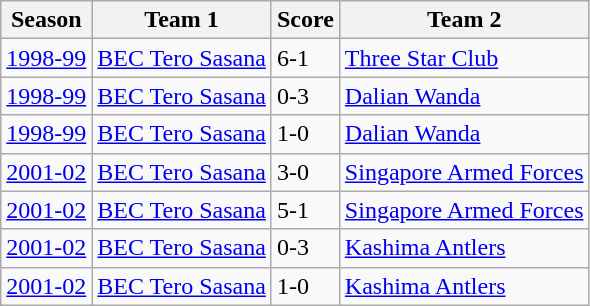<table class="wikitable">
<tr>
<th>Season</th>
<th>Team 1</th>
<th>Score</th>
<th>Team 2</th>
</tr>
<tr style="">
<td><a href='#'>1998-99</a></td>
<td> <a href='#'>BEC Tero Sasana</a></td>
<td><div>6-1</div></td>
<td> <a href='#'>Three Star Club</a></td>
</tr>
<tr>
<td><a href='#'>1998-99</a></td>
<td> <a href='#'>BEC Tero Sasana</a></td>
<td><div>0-3</div></td>
<td> <a href='#'>Dalian Wanda</a></td>
</tr>
<tr>
<td><a href='#'>1998-99</a></td>
<td> <a href='#'>BEC Tero Sasana</a></td>
<td><div>1-0</div></td>
<td> <a href='#'>Dalian Wanda</a></td>
</tr>
<tr>
<td><a href='#'>2001-02</a></td>
<td> <a href='#'>BEC Tero Sasana</a></td>
<td><div>3-0</div></td>
<td> <a href='#'>Singapore Armed Forces</a></td>
</tr>
<tr>
<td><a href='#'>2001-02</a></td>
<td> <a href='#'>BEC Tero Sasana</a></td>
<td><div>5-1</div></td>
<td> <a href='#'>Singapore Armed Forces</a></td>
</tr>
<tr>
<td><a href='#'>2001-02</a></td>
<td> <a href='#'>BEC Tero Sasana</a></td>
<td><div>0-3</div></td>
<td> <a href='#'>Kashima Antlers</a></td>
</tr>
<tr>
<td><a href='#'>2001-02</a></td>
<td> <a href='#'>BEC Tero Sasana</a></td>
<td><div>1-0</div></td>
<td> <a href='#'>Kashima Antlers</a></td>
</tr>
</table>
